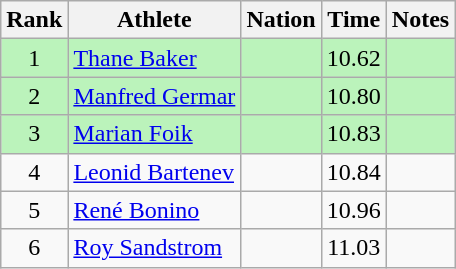<table class="wikitable sortable" style="text-align:center">
<tr>
<th>Rank</th>
<th>Athlete</th>
<th>Nation</th>
<th>Time</th>
<th>Notes</th>
</tr>
<tr bgcolor=bbf3bb>
<td>1</td>
<td align=left><a href='#'>Thane Baker</a></td>
<td align=left></td>
<td>10.62</td>
<td></td>
</tr>
<tr bgcolor=bbf3bb>
<td>2</td>
<td align=left><a href='#'>Manfred Germar</a></td>
<td align=left></td>
<td>10.80</td>
<td></td>
</tr>
<tr bgcolor=bbf3bb>
<td>3</td>
<td align=left><a href='#'>Marian Foik</a></td>
<td align=left></td>
<td>10.83</td>
<td></td>
</tr>
<tr>
<td>4</td>
<td align=left><a href='#'>Leonid Bartenev</a></td>
<td align=left></td>
<td>10.84</td>
<td></td>
</tr>
<tr>
<td>5</td>
<td align=left><a href='#'>René Bonino</a></td>
<td align=left></td>
<td>10.96</td>
<td></td>
</tr>
<tr>
<td>6</td>
<td align=left><a href='#'>Roy Sandstrom</a></td>
<td align=left></td>
<td>11.03</td>
<td></td>
</tr>
</table>
